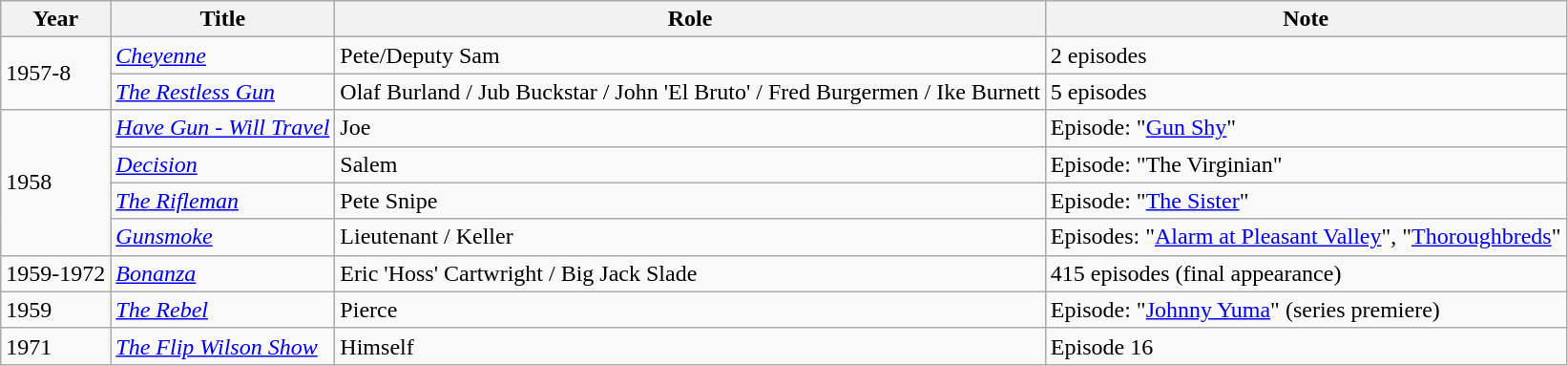<table class="wikitable">
<tr>
<th>Year</th>
<th>Title</th>
<th>Role</th>
<th>Note</th>
</tr>
<tr>
<td rowspan="2">1957-8</td>
<td><em><a href='#'>Cheyenne</a></em></td>
<td>Pete/Deputy Sam</td>
<td>2 episodes</td>
</tr>
<tr>
<td><em><a href='#'>The Restless Gun</a></em></td>
<td>Olaf Burland / Jub Buckstar / John 'El Bruto' / Fred Burgermen / Ike Burnett</td>
<td>5 episodes</td>
</tr>
<tr>
<td rowspan="4">1958</td>
<td><em><a href='#'>Have Gun - Will Travel</a></em></td>
<td>Joe</td>
<td>Episode: "<a href='#'>Gun Shy</a>"</td>
</tr>
<tr>
<td><em><a href='#'>Decision</a></em></td>
<td>Salem</td>
<td>Episode: "The Virginian"</td>
</tr>
<tr>
<td><em><a href='#'>The Rifleman</a></em></td>
<td>Pete Snipe</td>
<td>Episode: "<a href='#'>The Sister</a>"</td>
</tr>
<tr>
<td><em><a href='#'>Gunsmoke</a></em></td>
<td>Lieutenant / Keller</td>
<td>Episodes: "<a href='#'>Alarm at Pleasant Valley</a>", "<a href='#'>Thoroughbreds</a>"</td>
</tr>
<tr>
<td>1959-1972</td>
<td><em><a href='#'>Bonanza</a></em></td>
<td>Eric 'Hoss' Cartwright / Big Jack Slade</td>
<td>415 episodes (final appearance)</td>
</tr>
<tr>
<td>1959</td>
<td><em><a href='#'>The Rebel</a></em></td>
<td>Pierce</td>
<td>Episode: "<a href='#'>Johnny Yuma</a>" (series premiere)</td>
</tr>
<tr>
<td>1971</td>
<td><em><a href='#'>The Flip Wilson Show</a></em></td>
<td>Himself</td>
<td>Episode 16</td>
</tr>
</table>
